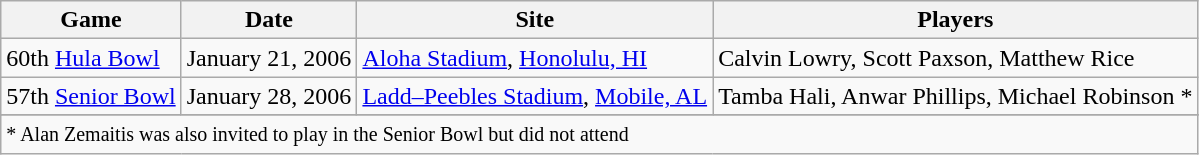<table class="wikitable">
<tr>
<th>Game</th>
<th>Date</th>
<th>Site</th>
<th>Players</th>
</tr>
<tr>
<td>60th <a href='#'>Hula Bowl</a></td>
<td>January 21, 2006</td>
<td><a href='#'>Aloha Stadium</a>, <a href='#'>Honolulu, HI</a></td>
<td>Calvin Lowry, Scott Paxson, Matthew Rice</td>
</tr>
<tr>
<td>57th <a href='#'>Senior Bowl</a></td>
<td>January 28, 2006</td>
<td><a href='#'>Ladd–Peebles Stadium</a>, <a href='#'>Mobile, AL</a></td>
<td>Tamba Hali, Anwar Phillips, Michael Robinson *</td>
</tr>
<tr style="background: #e3e3e3;">
</tr>
<tr>
<td colspan=4><small>* Alan Zemaitis was also invited to play in the Senior Bowl but did not attend</small></td>
</tr>
</table>
